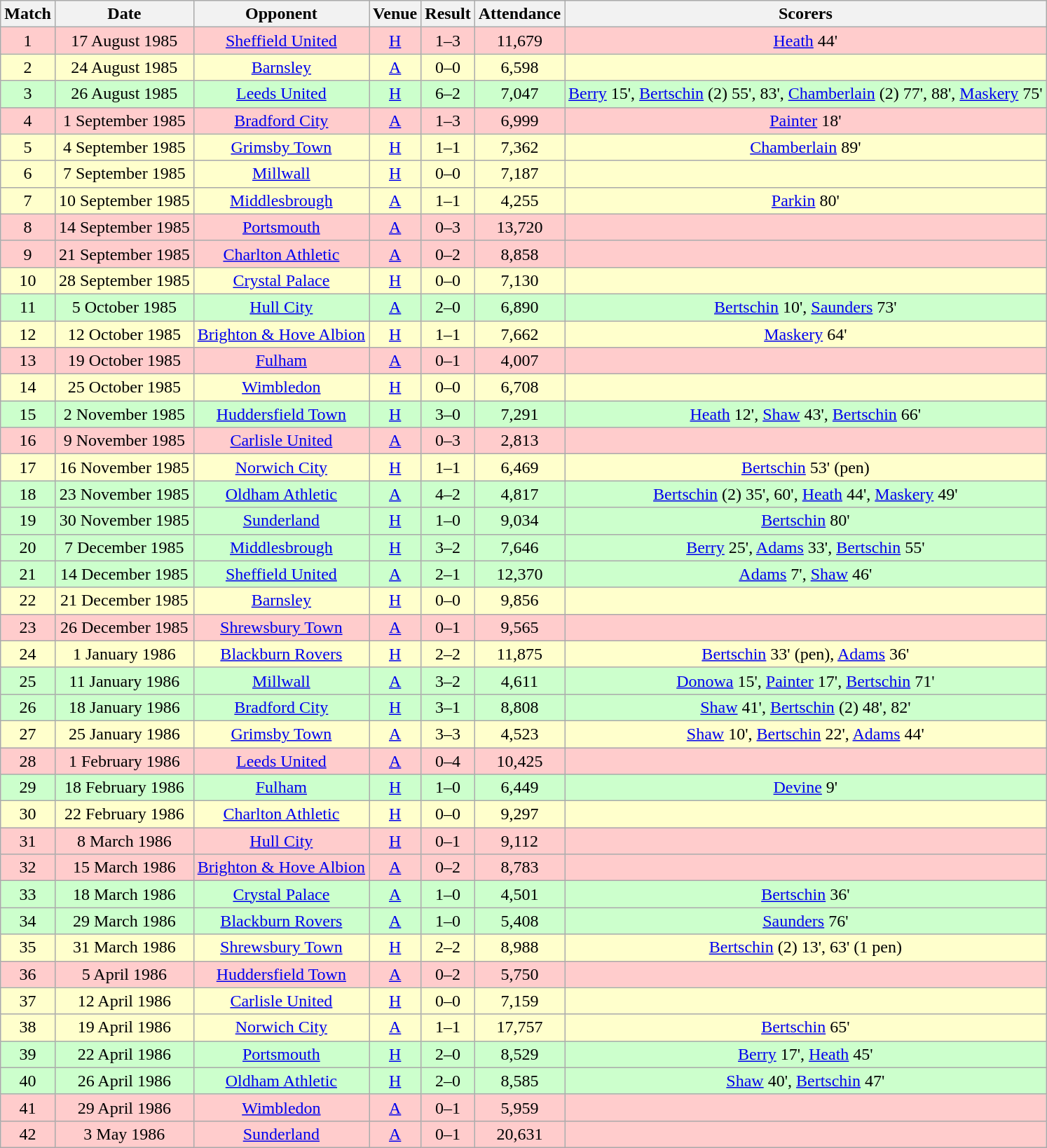<table class="wikitable" style="font-size:100%; text-align:center">
<tr>
<th>Match</th>
<th>Date</th>
<th>Opponent</th>
<th>Venue</th>
<th>Result</th>
<th>Attendance</th>
<th>Scorers</th>
</tr>
<tr style="background-color: #FFCCCC;">
<td>1</td>
<td>17 August 1985</td>
<td><a href='#'>Sheffield United</a></td>
<td><a href='#'>H</a></td>
<td>1–3</td>
<td>11,679</td>
<td><a href='#'>Heath</a> 44'</td>
</tr>
<tr style="background-color: #FFFFCC;">
<td>2</td>
<td>24 August 1985</td>
<td><a href='#'>Barnsley</a></td>
<td><a href='#'>A</a></td>
<td>0–0</td>
<td>6,598</td>
<td></td>
</tr>
<tr style="background-color: #CCFFCC;">
<td>3</td>
<td>26 August 1985</td>
<td><a href='#'>Leeds United</a></td>
<td><a href='#'>H</a></td>
<td>6–2</td>
<td>7,047</td>
<td><a href='#'>Berry</a> 15', <a href='#'>Bertschin</a> (2) 55', 83', <a href='#'>Chamberlain</a> (2) 77', 88', <a href='#'>Maskery</a> 75'</td>
</tr>
<tr style="background-color: #FFCCCC;">
<td>4</td>
<td>1 September 1985</td>
<td><a href='#'>Bradford City</a></td>
<td><a href='#'>A</a></td>
<td>1–3</td>
<td>6,999</td>
<td><a href='#'>Painter</a> 18'</td>
</tr>
<tr style="background-color: #FFFFCC;">
<td>5</td>
<td>4 September 1985</td>
<td><a href='#'>Grimsby Town</a></td>
<td><a href='#'>H</a></td>
<td>1–1</td>
<td>7,362</td>
<td><a href='#'>Chamberlain</a> 89'</td>
</tr>
<tr style="background-color: #FFFFCC;">
<td>6</td>
<td>7 September 1985</td>
<td><a href='#'>Millwall</a></td>
<td><a href='#'>H</a></td>
<td>0–0</td>
<td>7,187</td>
<td></td>
</tr>
<tr style="background-color: #FFFFCC;">
<td>7</td>
<td>10 September 1985</td>
<td><a href='#'>Middlesbrough</a></td>
<td><a href='#'>A</a></td>
<td>1–1</td>
<td>4,255</td>
<td><a href='#'>Parkin</a> 80'</td>
</tr>
<tr style="background-color: #FFCCCC;">
<td>8</td>
<td>14 September 1985</td>
<td><a href='#'>Portsmouth</a></td>
<td><a href='#'>A</a></td>
<td>0–3</td>
<td>13,720</td>
<td></td>
</tr>
<tr style="background-color: #FFCCCC;">
<td>9</td>
<td>21 September 1985</td>
<td><a href='#'>Charlton Athletic</a></td>
<td><a href='#'>A</a></td>
<td>0–2</td>
<td>8,858</td>
<td></td>
</tr>
<tr style="background-color: #FFFFCC;">
<td>10</td>
<td>28 September 1985</td>
<td><a href='#'>Crystal Palace</a></td>
<td><a href='#'>H</a></td>
<td>0–0</td>
<td>7,130</td>
<td></td>
</tr>
<tr style="background-color: #CCFFCC;">
<td>11</td>
<td>5 October 1985</td>
<td><a href='#'>Hull City</a></td>
<td><a href='#'>A</a></td>
<td>2–0</td>
<td>6,890</td>
<td><a href='#'>Bertschin</a> 10', <a href='#'>Saunders</a> 73'</td>
</tr>
<tr style="background-color: #FFFFCC;">
<td>12</td>
<td>12 October 1985</td>
<td><a href='#'>Brighton & Hove Albion</a></td>
<td><a href='#'>H</a></td>
<td>1–1</td>
<td>7,662</td>
<td><a href='#'>Maskery</a> 64'</td>
</tr>
<tr style="background-color: #FFCCCC;">
<td>13</td>
<td>19 October 1985</td>
<td><a href='#'>Fulham</a></td>
<td><a href='#'>A</a></td>
<td>0–1</td>
<td>4,007</td>
<td></td>
</tr>
<tr style="background-color: #FFFFCC;">
<td>14</td>
<td>25 October 1985</td>
<td><a href='#'>Wimbledon</a></td>
<td><a href='#'>H</a></td>
<td>0–0</td>
<td>6,708</td>
<td></td>
</tr>
<tr style="background-color: #CCFFCC;">
<td>15</td>
<td>2 November 1985</td>
<td><a href='#'>Huddersfield Town</a></td>
<td><a href='#'>H</a></td>
<td>3–0</td>
<td>7,291</td>
<td><a href='#'>Heath</a> 12', <a href='#'>Shaw</a> 43', <a href='#'>Bertschin</a> 66'</td>
</tr>
<tr style="background-color: #FFCCCC;">
<td>16</td>
<td>9 November 1985</td>
<td><a href='#'>Carlisle United</a></td>
<td><a href='#'>A</a></td>
<td>0–3</td>
<td>2,813</td>
<td></td>
</tr>
<tr style="background-color: #FFFFCC;">
<td>17</td>
<td>16 November 1985</td>
<td><a href='#'>Norwich City</a></td>
<td><a href='#'>H</a></td>
<td>1–1</td>
<td>6,469</td>
<td><a href='#'>Bertschin</a> 53' (pen)</td>
</tr>
<tr style="background-color: #CCFFCC;">
<td>18</td>
<td>23 November 1985</td>
<td><a href='#'>Oldham Athletic</a></td>
<td><a href='#'>A</a></td>
<td>4–2</td>
<td>4,817</td>
<td><a href='#'>Bertschin</a> (2) 35', 60', <a href='#'>Heath</a> 44', <a href='#'>Maskery</a> 49'</td>
</tr>
<tr style="background-color: #CCFFCC;">
<td>19</td>
<td>30 November 1985</td>
<td><a href='#'>Sunderland</a></td>
<td><a href='#'>H</a></td>
<td>1–0</td>
<td>9,034</td>
<td><a href='#'>Bertschin</a> 80'</td>
</tr>
<tr style="background-color: #CCFFCC;">
<td>20</td>
<td>7 December 1985</td>
<td><a href='#'>Middlesbrough</a></td>
<td><a href='#'>H</a></td>
<td>3–2</td>
<td>7,646</td>
<td><a href='#'>Berry</a> 25', <a href='#'>Adams</a> 33', <a href='#'>Bertschin</a> 55'</td>
</tr>
<tr style="background-color: #CCFFCC;">
<td>21</td>
<td>14 December 1985</td>
<td><a href='#'>Sheffield United</a></td>
<td><a href='#'>A</a></td>
<td>2–1</td>
<td>12,370</td>
<td><a href='#'>Adams</a> 7', <a href='#'>Shaw</a> 46'</td>
</tr>
<tr style="background-color: #FFFFCC;">
<td>22</td>
<td>21 December 1985</td>
<td><a href='#'>Barnsley</a></td>
<td><a href='#'>H</a></td>
<td>0–0</td>
<td>9,856</td>
<td></td>
</tr>
<tr style="background-color: #FFCCCC;">
<td>23</td>
<td>26 December 1985</td>
<td><a href='#'>Shrewsbury Town</a></td>
<td><a href='#'>A</a></td>
<td>0–1</td>
<td>9,565</td>
<td></td>
</tr>
<tr style="background-color: #FFFFCC;">
<td>24</td>
<td>1 January 1986</td>
<td><a href='#'>Blackburn Rovers</a></td>
<td><a href='#'>H</a></td>
<td>2–2</td>
<td>11,875</td>
<td><a href='#'>Bertschin</a> 33' (pen), <a href='#'>Adams</a> 36'</td>
</tr>
<tr style="background-color: #CCFFCC;">
<td>25</td>
<td>11 January 1986</td>
<td><a href='#'>Millwall</a></td>
<td><a href='#'>A</a></td>
<td>3–2</td>
<td>4,611</td>
<td><a href='#'>Donowa</a> 15', <a href='#'>Painter</a> 17', <a href='#'>Bertschin</a> 71'</td>
</tr>
<tr style="background-color: #CCFFCC;">
<td>26</td>
<td>18 January 1986</td>
<td><a href='#'>Bradford City</a></td>
<td><a href='#'>H</a></td>
<td>3–1</td>
<td>8,808</td>
<td><a href='#'>Shaw</a> 41', <a href='#'>Bertschin</a> (2) 48', 82'</td>
</tr>
<tr style="background-color: #FFFFCC;">
<td>27</td>
<td>25 January 1986</td>
<td><a href='#'>Grimsby Town</a></td>
<td><a href='#'>A</a></td>
<td>3–3</td>
<td>4,523</td>
<td><a href='#'>Shaw</a> 10', <a href='#'>Bertschin</a> 22', <a href='#'>Adams</a> 44'</td>
</tr>
<tr style="background-color: #FFCCCC;">
<td>28</td>
<td>1 February 1986</td>
<td><a href='#'>Leeds United</a></td>
<td><a href='#'>A</a></td>
<td>0–4</td>
<td>10,425</td>
<td></td>
</tr>
<tr style="background-color: #CCFFCC;">
<td>29</td>
<td>18 February 1986</td>
<td><a href='#'>Fulham</a></td>
<td><a href='#'>H</a></td>
<td>1–0</td>
<td>6,449</td>
<td><a href='#'>Devine</a> 9'</td>
</tr>
<tr style="background-color: #FFFFCC;">
<td>30</td>
<td>22 February 1986</td>
<td><a href='#'>Charlton Athletic</a></td>
<td><a href='#'>H</a></td>
<td>0–0</td>
<td>9,297</td>
<td></td>
</tr>
<tr style="background-color: #FFCCCC;">
<td>31</td>
<td>8 March 1986</td>
<td><a href='#'>Hull City</a></td>
<td><a href='#'>H</a></td>
<td>0–1</td>
<td>9,112</td>
<td></td>
</tr>
<tr style="background-color: #FFCCCC;">
<td>32</td>
<td>15 March 1986</td>
<td><a href='#'>Brighton & Hove Albion</a></td>
<td><a href='#'>A</a></td>
<td>0–2</td>
<td>8,783</td>
<td></td>
</tr>
<tr style="background-color: #CCFFCC;">
<td>33</td>
<td>18 March 1986</td>
<td><a href='#'>Crystal Palace</a></td>
<td><a href='#'>A</a></td>
<td>1–0</td>
<td>4,501</td>
<td><a href='#'>Bertschin</a> 36'</td>
</tr>
<tr style="background-color: #CCFFCC;">
<td>34</td>
<td>29 March 1986</td>
<td><a href='#'>Blackburn Rovers</a></td>
<td><a href='#'>A</a></td>
<td>1–0</td>
<td>5,408</td>
<td><a href='#'>Saunders</a> 76'</td>
</tr>
<tr style="background-color: #FFFFCC;">
<td>35</td>
<td>31 March 1986</td>
<td><a href='#'>Shrewsbury Town</a></td>
<td><a href='#'>H</a></td>
<td>2–2</td>
<td>8,988</td>
<td><a href='#'>Bertschin</a> (2) 13', 63' (1 pen)</td>
</tr>
<tr style="background-color: #FFCCCC;">
<td>36</td>
<td>5 April 1986</td>
<td><a href='#'>Huddersfield Town</a></td>
<td><a href='#'>A</a></td>
<td>0–2</td>
<td>5,750</td>
<td></td>
</tr>
<tr style="background-color: #FFFFCC;">
<td>37</td>
<td>12 April 1986</td>
<td><a href='#'>Carlisle United</a></td>
<td><a href='#'>H</a></td>
<td>0–0</td>
<td>7,159</td>
<td></td>
</tr>
<tr style="background-color: #FFFFCC;">
<td>38</td>
<td>19 April 1986</td>
<td><a href='#'>Norwich City</a></td>
<td><a href='#'>A</a></td>
<td>1–1</td>
<td>17,757</td>
<td><a href='#'>Bertschin</a> 65'</td>
</tr>
<tr style="background-color: #CCFFCC;">
<td>39</td>
<td>22 April 1986</td>
<td><a href='#'>Portsmouth</a></td>
<td><a href='#'>H</a></td>
<td>2–0</td>
<td>8,529</td>
<td><a href='#'>Berry</a> 17', <a href='#'>Heath</a> 45'</td>
</tr>
<tr style="background-color: #CCFFCC;">
<td>40</td>
<td>26 April 1986</td>
<td><a href='#'>Oldham Athletic</a></td>
<td><a href='#'>H</a></td>
<td>2–0</td>
<td>8,585</td>
<td><a href='#'>Shaw</a> 40', <a href='#'>Bertschin</a> 47'</td>
</tr>
<tr style="background-color: #FFCCCC;">
<td>41</td>
<td>29 April 1986</td>
<td><a href='#'>Wimbledon</a></td>
<td><a href='#'>A</a></td>
<td>0–1</td>
<td>5,959</td>
<td></td>
</tr>
<tr style="background-color: #FFCCCC;">
<td>42</td>
<td>3 May 1986</td>
<td><a href='#'>Sunderland</a></td>
<td><a href='#'>A</a></td>
<td>0–1</td>
<td>20,631</td>
<td></td>
</tr>
</table>
